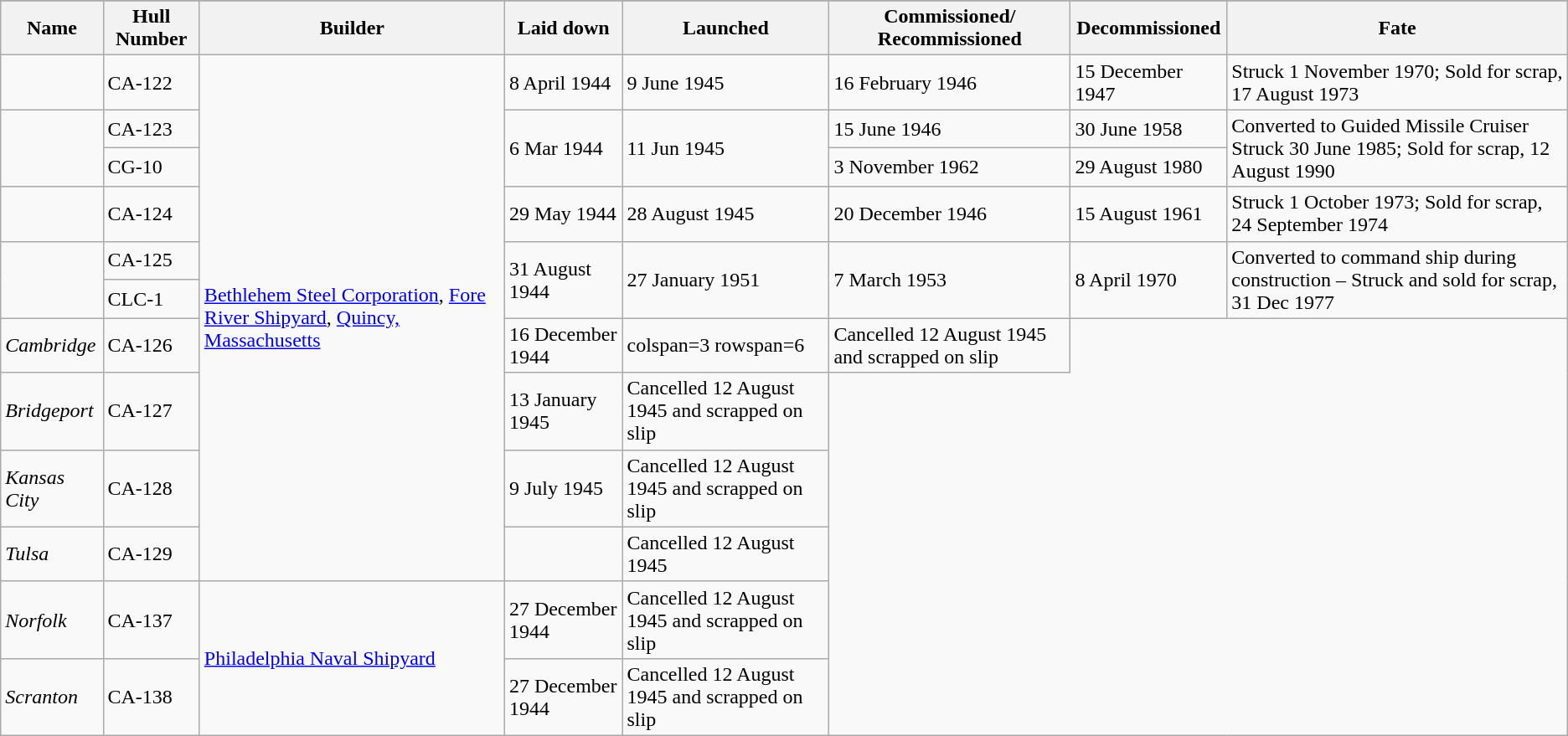<table class="sortable wikitable">
<tr>
</tr>
<tr>
<th>Name</th>
<th>Hull Number</th>
<th>Builder</th>
<th>Laid down</th>
<th>Launched</th>
<th>Commissioned/<br>Recommissioned</th>
<th>Decommissioned</th>
<th>Fate</th>
</tr>
<tr>
<td></td>
<td>CA-122</td>
<td rowspan=10><a href='#'>Bethlehem Steel Corporation</a>, <a href='#'>Fore River Shipyard</a>, <a href='#'>Quincy, Massachusetts</a></td>
<td>8 April 1944</td>
<td>9 June 1945</td>
<td>16 February 1946</td>
<td>15 December 1947</td>
<td>Struck 1 November 1970; Sold for scrap, 17 August 1973</td>
</tr>
<tr>
<td rowspan=2></td>
<td>CA-123</td>
<td rowspan=2>6 Mar 1944</td>
<td rowspan=2>11 Jun 1945</td>
<td>15 June 1946</td>
<td>30 June 1958</td>
<td rowspan=2>Converted to Guided Missile Cruiser Struck 30 June 1985; Sold for scrap, 12 August 1990</td>
</tr>
<tr>
<td>CG-10</td>
<td>3 November 1962</td>
<td>29 August 1980</td>
</tr>
<tr>
<td></td>
<td>CA-124</td>
<td>29 May 1944</td>
<td>28 August 1945</td>
<td>20 December 1946</td>
<td>15 August 1961</td>
<td>Struck 1 October 1973; Sold for scrap, 24 September 1974</td>
</tr>
<tr>
<td rowspan=2></td>
<td>CA-125</td>
<td rowspan=2>31 August 1944</td>
<td rowspan=2>27 January 1951</td>
<td rowspan=2>7 March 1953</td>
<td rowspan=2>8 April 1970</td>
<td rowspan=2>Converted to command ship during construction – Struck and sold for scrap, 31 Dec 1977</td>
</tr>
<tr>
<td>CLC-1</td>
</tr>
<tr>
<td><em>Cambridge</em></td>
<td>CA-126</td>
<td>16 December 1944</td>
<td>colspan=3 rowspan=6 </td>
<td>Cancelled 12 August 1945 and scrapped on slip</td>
</tr>
<tr>
<td><em>Bridgeport</em></td>
<td>CA-127</td>
<td>13 January 1945</td>
<td>Cancelled 12 August 1945 and scrapped on slip</td>
</tr>
<tr>
<td><em>Kansas City</em></td>
<td>CA-128</td>
<td>9 July 1945</td>
<td>Cancelled 12 August 1945 and scrapped on slip</td>
</tr>
<tr>
<td><em>Tulsa</em></td>
<td>CA-129</td>
<td></td>
<td>Cancelled 12 August 1945</td>
</tr>
<tr>
<td><em>Norfolk</em></td>
<td>CA-137</td>
<td rowspan=2><a href='#'>Philadelphia Naval Shipyard</a></td>
<td>27 December 1944</td>
<td>Cancelled 12 August 1945 and scrapped on slip</td>
</tr>
<tr>
<td><em>Scranton</em></td>
<td>CA-138</td>
<td>27 December 1944</td>
<td>Cancelled 12 August 1945 and scrapped on slip</td>
</tr>
</table>
